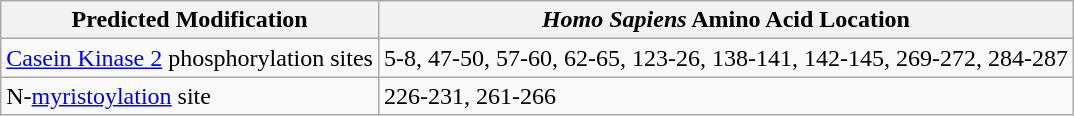<table class="wikitable sortable">
<tr>
<th>Predicted Modification</th>
<th><em>Homo Sapiens</em> Amino Acid Location</th>
</tr>
<tr>
<td><a href='#'>Casein Kinase 2</a> phosphorylation sites</td>
<td>5-8, 47-50, 57-60, 62-65, 123-26, 138-141, 142-145, 269-272, 284-287</td>
</tr>
<tr>
<td>N-<a href='#'>myristoylation</a> site</td>
<td>226-231, 261-266</td>
</tr>
</table>
